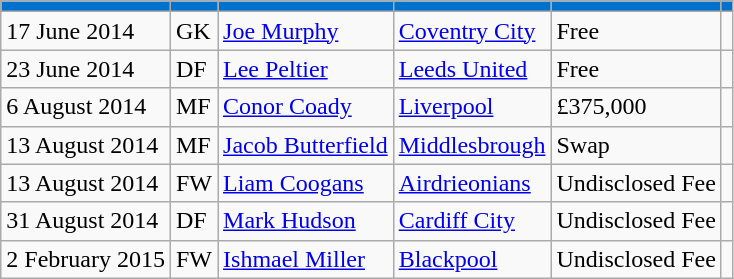<table class="wikitable">
<tr>
<th style = background:#0072ce; color:#ffffff></th>
<th style = background:#0072ce; color:#ffffff></th>
<th style = background:#0072ce; color:#ffffff></th>
<th style = background:#0072ce; color:#ffffff></th>
<th style = background:#0072ce; color:#ffffff></th>
<th style = background:#0072ce; color:#ffffff></th>
</tr>
<tr>
<td>17 June 2014</td>
<td>GK</td>
<td> <a href='#'>Joe Murphy</a></td>
<td> <a href='#'>Coventry City</a></td>
<td>Free</td>
<td></td>
</tr>
<tr>
<td>23 June 2014</td>
<td>DF</td>
<td> <a href='#'>Lee Peltier</a></td>
<td> <a href='#'>Leeds United</a></td>
<td>Free</td>
<td></td>
</tr>
<tr>
<td>6 August 2014</td>
<td>MF</td>
<td> <a href='#'>Conor Coady</a></td>
<td> <a href='#'>Liverpool</a></td>
<td>£375,000</td>
<td></td>
</tr>
<tr>
<td>13 August 2014</td>
<td>MF</td>
<td> <a href='#'>Jacob Butterfield</a></td>
<td> <a href='#'>Middlesbrough</a></td>
<td>Swap</td>
<td></td>
</tr>
<tr>
<td>13 August 2014</td>
<td>FW</td>
<td> <a href='#'>Liam Coogans</a></td>
<td> <a href='#'>Airdrieonians</a></td>
<td>Undisclosed Fee</td>
<td></td>
</tr>
<tr>
<td>31 August 2014</td>
<td>DF</td>
<td> <a href='#'>Mark Hudson</a></td>
<td> <a href='#'>Cardiff City</a></td>
<td>Undisclosed Fee</td>
<td></td>
</tr>
<tr>
<td>2 February 2015</td>
<td>FW</td>
<td> <a href='#'>Ishmael Miller</a></td>
<td> <a href='#'>Blackpool</a></td>
<td>Undisclosed Fee</td>
<td></td>
</tr>
</table>
